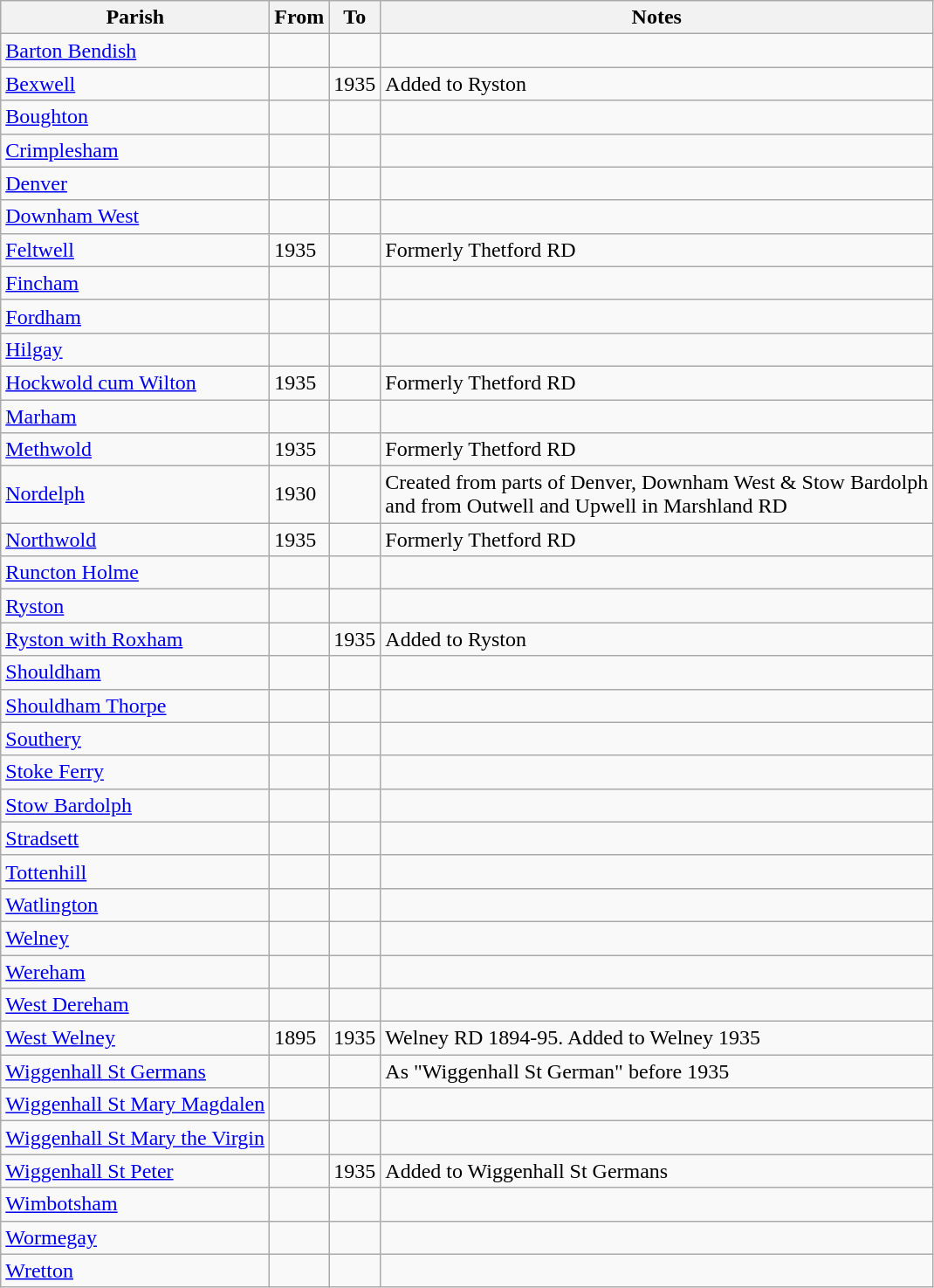<table class="wikitable">
<tr>
<th>Parish</th>
<th>From</th>
<th>To</th>
<th>Notes</th>
</tr>
<tr>
<td><a href='#'>Barton Bendish</a></td>
<td></td>
<td></td>
<td></td>
</tr>
<tr>
<td><a href='#'>Bexwell</a></td>
<td></td>
<td>1935</td>
<td>Added to Ryston</td>
</tr>
<tr>
<td><a href='#'>Boughton</a></td>
<td></td>
<td></td>
<td></td>
</tr>
<tr>
<td><a href='#'>Crimplesham</a></td>
<td></td>
<td></td>
<td></td>
</tr>
<tr>
<td><a href='#'>Denver</a></td>
<td></td>
<td></td>
<td></td>
</tr>
<tr>
<td><a href='#'>Downham West</a></td>
<td></td>
<td></td>
<td></td>
</tr>
<tr>
<td><a href='#'>Feltwell</a></td>
<td>1935</td>
<td></td>
<td>Formerly Thetford RD</td>
</tr>
<tr>
<td><a href='#'>Fincham</a></td>
<td></td>
<td></td>
<td></td>
</tr>
<tr>
<td><a href='#'>Fordham</a></td>
<td></td>
<td></td>
<td></td>
</tr>
<tr>
<td><a href='#'>Hilgay</a></td>
<td></td>
<td></td>
<td></td>
</tr>
<tr>
<td><a href='#'>Hockwold cum Wilton</a></td>
<td>1935</td>
<td></td>
<td>Formerly Thetford RD</td>
</tr>
<tr>
<td><a href='#'>Marham</a></td>
<td></td>
<td></td>
<td></td>
</tr>
<tr>
<td><a href='#'>Methwold</a></td>
<td>1935</td>
<td></td>
<td>Formerly Thetford RD</td>
</tr>
<tr>
<td><a href='#'>Nordelph</a></td>
<td>1930</td>
<td></td>
<td>Created from parts of Denver, Downham West & Stow Bardolph<br>and from Outwell and Upwell in Marshland RD</td>
</tr>
<tr>
<td><a href='#'>Northwold</a></td>
<td>1935</td>
<td></td>
<td>Formerly Thetford RD</td>
</tr>
<tr>
<td><a href='#'>Runcton Holme</a></td>
<td></td>
<td></td>
<td></td>
</tr>
<tr>
<td><a href='#'>Ryston</a></td>
<td></td>
<td></td>
<td></td>
</tr>
<tr>
<td><a href='#'>Ryston with Roxham</a></td>
<td></td>
<td>1935</td>
<td>Added to Ryston</td>
</tr>
<tr>
<td><a href='#'>Shouldham</a></td>
<td></td>
<td></td>
<td></td>
</tr>
<tr>
<td><a href='#'>Shouldham Thorpe</a></td>
<td></td>
<td></td>
<td></td>
</tr>
<tr>
<td><a href='#'>Southery</a></td>
<td></td>
<td></td>
<td></td>
</tr>
<tr>
<td><a href='#'>Stoke Ferry</a></td>
<td></td>
<td></td>
<td></td>
</tr>
<tr>
<td><a href='#'>Stow Bardolph</a></td>
<td></td>
<td></td>
<td></td>
</tr>
<tr>
<td><a href='#'>Stradsett</a></td>
<td></td>
<td></td>
<td></td>
</tr>
<tr>
<td><a href='#'>Tottenhill</a></td>
<td></td>
<td></td>
<td></td>
</tr>
<tr>
<td><a href='#'>Watlington</a></td>
<td></td>
<td></td>
<td></td>
</tr>
<tr>
<td><a href='#'>Welney</a></td>
<td></td>
<td></td>
<td></td>
</tr>
<tr>
<td><a href='#'>Wereham</a></td>
<td></td>
<td></td>
<td></td>
</tr>
<tr>
<td><a href='#'>West Dereham</a></td>
<td></td>
<td></td>
<td></td>
</tr>
<tr>
<td><a href='#'>West Welney</a></td>
<td>1895</td>
<td>1935</td>
<td>Welney RD 1894-95. Added to Welney 1935</td>
</tr>
<tr>
<td><a href='#'>Wiggenhall St Germans</a></td>
<td></td>
<td></td>
<td>As "Wiggenhall St German" before 1935</td>
</tr>
<tr>
<td><a href='#'>Wiggenhall St Mary Magdalen</a></td>
<td></td>
<td></td>
<td></td>
</tr>
<tr>
<td><a href='#'>Wiggenhall St Mary the Virgin</a></td>
<td></td>
<td></td>
<td></td>
</tr>
<tr>
<td><a href='#'>Wiggenhall St Peter</a></td>
<td></td>
<td>1935</td>
<td>Added to Wiggenhall St Germans</td>
</tr>
<tr>
<td><a href='#'>Wimbotsham</a></td>
<td></td>
<td></td>
<td></td>
</tr>
<tr>
<td><a href='#'>Wormegay</a></td>
<td></td>
<td></td>
<td></td>
</tr>
<tr>
<td><a href='#'>Wretton</a></td>
<td></td>
<td></td>
<td></td>
</tr>
</table>
